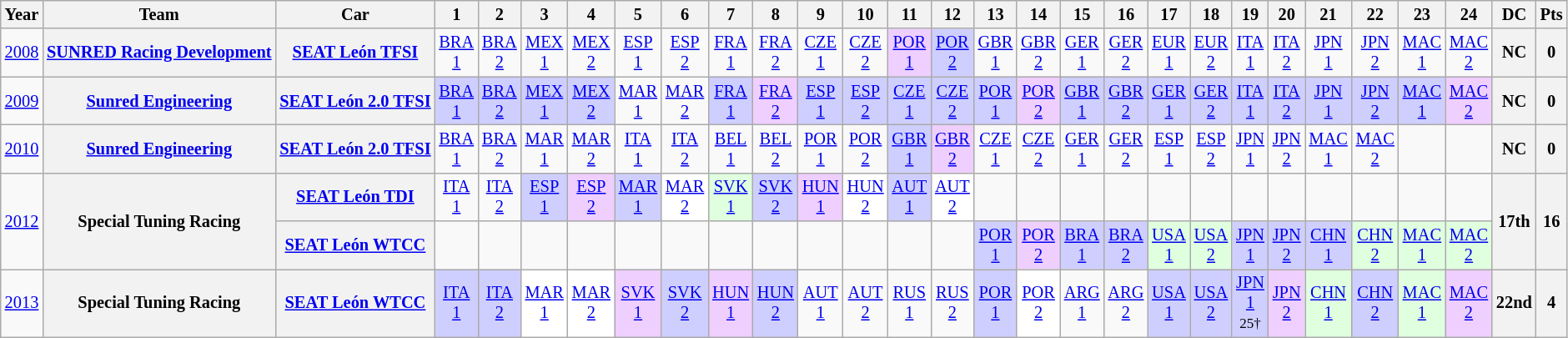<table class="wikitable" style="text-align:center; font-size:85%">
<tr>
<th>Year</th>
<th>Team</th>
<th>Car</th>
<th>1</th>
<th>2</th>
<th>3</th>
<th>4</th>
<th>5</th>
<th>6</th>
<th>7</th>
<th>8</th>
<th>9</th>
<th>10</th>
<th>11</th>
<th>12</th>
<th>13</th>
<th>14</th>
<th>15</th>
<th>16</th>
<th>17</th>
<th>18</th>
<th>19</th>
<th>20</th>
<th>21</th>
<th>22</th>
<th>23</th>
<th>24</th>
<th>DC</th>
<th>Pts</th>
</tr>
<tr>
<td><a href='#'>2008</a></td>
<th nowrap><a href='#'>SUNRED Racing Development</a></th>
<th nowrap><a href='#'>SEAT León TFSI</a></th>
<td><a href='#'>BRA<br>1</a></td>
<td><a href='#'>BRA<br>2</a></td>
<td><a href='#'>MEX<br>1</a></td>
<td><a href='#'>MEX<br>2</a></td>
<td><a href='#'>ESP<br>1</a></td>
<td><a href='#'>ESP<br>2</a></td>
<td><a href='#'>FRA<br>1</a></td>
<td><a href='#'>FRA<br>2</a></td>
<td><a href='#'>CZE<br>1</a></td>
<td><a href='#'>CZE<br>2</a></td>
<td style="background:#EFCFFF;"><a href='#'>POR<br>1</a><br></td>
<td style="background:#CFCFFF;"><a href='#'>POR<br>2</a><br></td>
<td><a href='#'>GBR<br>1</a></td>
<td><a href='#'>GBR<br>2</a></td>
<td><a href='#'>GER<br>1</a></td>
<td><a href='#'>GER<br>2</a></td>
<td><a href='#'>EUR<br>1</a></td>
<td><a href='#'>EUR<br>2</a></td>
<td><a href='#'>ITA<br>1</a></td>
<td><a href='#'>ITA<br>2</a></td>
<td><a href='#'>JPN<br>1</a></td>
<td><a href='#'>JPN<br>2</a></td>
<td><a href='#'>MAC<br>1</a></td>
<td><a href='#'>MAC<br>2</a></td>
<th>NC</th>
<th>0</th>
</tr>
<tr>
<td><a href='#'>2009</a></td>
<th nowrap><a href='#'>Sunred Engineering</a></th>
<th nowrap><a href='#'>SEAT León 2.0 TFSI</a></th>
<td style="background:#CFCFFF;"><a href='#'>BRA<br>1</a><br></td>
<td style="background:#CFCFFF;"><a href='#'>BRA<br>2</a><br></td>
<td style="background:#CFCFFF;"><a href='#'>MEX<br>1</a><br></td>
<td style="background:#CFCFFF;"><a href='#'>MEX<br>2</a><br></td>
<td><a href='#'>MAR<br>1</a></td>
<td><a href='#'>MAR<br>2</a></td>
<td style="background:#CFCFFF;"><a href='#'>FRA<br>1</a><br></td>
<td style="background:#EFCFFF;"><a href='#'>FRA<br>2</a><br></td>
<td style="background:#CFCFFF;"><a href='#'>ESP<br>1</a><br></td>
<td style="background:#CFCFFF;"><a href='#'>ESP<br>2</a><br></td>
<td style="background:#CFCFFF;"><a href='#'>CZE<br>1</a><br></td>
<td style="background:#CFCFFF;"><a href='#'>CZE<br>2</a><br></td>
<td style="background:#CFCFFF;"><a href='#'>POR<br>1</a><br></td>
<td style="background:#EFCFFF;"><a href='#'>POR<br>2</a><br></td>
<td style="background:#CFCFFF;"><a href='#'>GBR<br>1</a><br></td>
<td style="background:#CFCFFF;"><a href='#'>GBR<br>2</a><br></td>
<td style="background:#CFCFFF;"><a href='#'>GER<br>1</a><br></td>
<td style="background:#CFCFFF;"><a href='#'>GER<br>2</a><br></td>
<td style="background:#CFCFFF;"><a href='#'>ITA<br>1</a><br></td>
<td style="background:#CFCFFF;"><a href='#'>ITA<br>2</a><br></td>
<td style="background:#CFCFFF;"><a href='#'>JPN<br>1</a><br></td>
<td style="background:#CFCFFF;"><a href='#'>JPN<br>2</a><br></td>
<td style="background:#CFCFFF;"><a href='#'>MAC<br>1</a><br></td>
<td style="background:#EFCFFF;"><a href='#'>MAC<br>2</a><br></td>
<th>NC</th>
<th>0</th>
</tr>
<tr>
<td><a href='#'>2010</a></td>
<th nowrap><a href='#'>Sunred Engineering</a></th>
<th nowrap><a href='#'>SEAT León 2.0 TFSI</a></th>
<td><a href='#'>BRA<br>1</a></td>
<td><a href='#'>BRA<br>2</a></td>
<td><a href='#'>MAR<br>1</a></td>
<td><a href='#'>MAR<br>2</a></td>
<td><a href='#'>ITA<br>1</a></td>
<td><a href='#'>ITA<br>2</a></td>
<td><a href='#'>BEL<br>1</a></td>
<td><a href='#'>BEL<br>2</a></td>
<td><a href='#'>POR<br>1</a></td>
<td><a href='#'>POR<br>2</a></td>
<td style="background:#CFCFFF;"><a href='#'>GBR<br>1</a><br></td>
<td style="background:#EFCFFF;"><a href='#'>GBR<br>2</a><br></td>
<td><a href='#'>CZE<br>1</a></td>
<td><a href='#'>CZE<br>2</a></td>
<td><a href='#'>GER<br>1</a></td>
<td><a href='#'>GER<br>2</a></td>
<td><a href='#'>ESP<br>1</a></td>
<td><a href='#'>ESP<br>2</a></td>
<td><a href='#'>JPN<br>1</a></td>
<td><a href='#'>JPN<br>2</a></td>
<td><a href='#'>MAC<br>1</a></td>
<td><a href='#'>MAC<br>2</a></td>
<td></td>
<td></td>
<th>NC</th>
<th>0</th>
</tr>
<tr>
<td rowspan=2><a href='#'>2012</a></td>
<th rowspan=2 nowrap>Special Tuning Racing</th>
<th nowrap><a href='#'>SEAT León TDI</a></th>
<td><a href='#'>ITA<br>1</a></td>
<td><a href='#'>ITA<br>2</a></td>
<td style="background:#CFCFFF;"><a href='#'>ESP<br>1</a><br></td>
<td style="background:#EFCFFF;"><a href='#'>ESP<br>2</a><br></td>
<td style="background:#CFCFFF;"><a href='#'>MAR<br>1</a><br></td>
<td style="background:#FFFFFF;"><a href='#'>MAR<br>2</a><br></td>
<td style="background:#DFFFDF;"><a href='#'>SVK<br>1</a><br></td>
<td style="background:#CFCFFF;"><a href='#'>SVK<br>2</a><br></td>
<td style="background:#EFCFFF;"><a href='#'>HUN<br>1</a><br></td>
<td style="background:#FFFFFF;"><a href='#'>HUN<br>2</a><br></td>
<td style="background:#CFCFFF;"><a href='#'>AUT<br>1</a><br></td>
<td style="background:#FFFFFF;"><a href='#'>AUT<br>2</a><br></td>
<td></td>
<td></td>
<td></td>
<td></td>
<td></td>
<td></td>
<td></td>
<td></td>
<td></td>
<td></td>
<td></td>
<td></td>
<th rowspan=2>17th</th>
<th rowspan=2>16</th>
</tr>
<tr>
<th nowrap><a href='#'>SEAT León WTCC</a></th>
<td></td>
<td></td>
<td></td>
<td></td>
<td></td>
<td></td>
<td></td>
<td></td>
<td></td>
<td></td>
<td></td>
<td></td>
<td style="background:#CFCFFF;"><a href='#'>POR<br>1</a><br></td>
<td style="background:#EFCFFF;"><a href='#'>POR<br>2</a><br></td>
<td style="background:#CFCFFF;"><a href='#'>BRA<br>1</a><br></td>
<td style="background:#CFCFFF;"><a href='#'>BRA<br>2</a><br></td>
<td style="background:#DFFFDF;"><a href='#'>USA<br>1</a><br></td>
<td style="background:#DFFFDF;"><a href='#'>USA<br>2</a><br></td>
<td style="background:#CFCFFF;"><a href='#'>JPN<br>1</a><br></td>
<td style="background:#CFCFFF;"><a href='#'>JPN<br>2</a><br></td>
<td style="background:#CFCFFF;"><a href='#'>CHN<br>1</a><br></td>
<td style="background:#DFFFDF;"><a href='#'>CHN<br>2</a><br></td>
<td style="background:#DFFFDF;"><a href='#'>MAC<br>1</a><br></td>
<td style="background:#DFFFDF;"><a href='#'>MAC<br>2</a><br></td>
</tr>
<tr>
<td><a href='#'>2013</a></td>
<th nowrap>Special Tuning Racing</th>
<th nowrap><a href='#'>SEAT León WTCC</a></th>
<td style="background:#cfcfff;"><a href='#'>ITA<br>1</a><br></td>
<td style="background:#cfcfff;"><a href='#'>ITA<br>2</a><br></td>
<td style="background:#FFFFFF;"><a href='#'>MAR<br>1</a><br></td>
<td style="background:#FFFFFF;"><a href='#'>MAR<br>2</a><br></td>
<td style="background:#EFCFFF;"><a href='#'>SVK<br>1</a><br></td>
<td style="background:#cfcfff;"><a href='#'>SVK<br>2</a><br></td>
<td style="background:#efcfff;"><a href='#'>HUN<br>1</a><br></td>
<td style="background:#cfcfff;"><a href='#'>HUN<br>2</a><br></td>
<td><a href='#'>AUT<br>1</a></td>
<td><a href='#'>AUT<br>2</a></td>
<td><a href='#'>RUS<br>1</a></td>
<td><a href='#'>RUS<br>2</a></td>
<td style="background:#cfcfff;"><a href='#'>POR<br>1</a><br></td>
<td style="background:#FFFFFF;"><a href='#'>POR<br>2</a><br></td>
<td><a href='#'>ARG<br>1</a></td>
<td><a href='#'>ARG<br>2</a></td>
<td style="background:#cfcfff;"><a href='#'>USA<br>1</a><br></td>
<td style="background:#cfcfff;"><a href='#'>USA<br>2</a><br></td>
<td style="background:#cfcfff;"><a href='#'>JPN<br>1</a><br><small>25†</small></td>
<td style="background:#efcfff;"><a href='#'>JPN<br>2</a><br></td>
<td style="background:#DFFFDF;"><a href='#'>CHN<br>1</a><br></td>
<td style="background:#cfcfff;"><a href='#'>CHN<br>2</a><br></td>
<td style="background:#DFFFDF;"><a href='#'>MAC<br>1</a><br></td>
<td style="background:#efcfff;"><a href='#'>MAC<br>2</a><br></td>
<th>22nd</th>
<th>4</th>
</tr>
</table>
